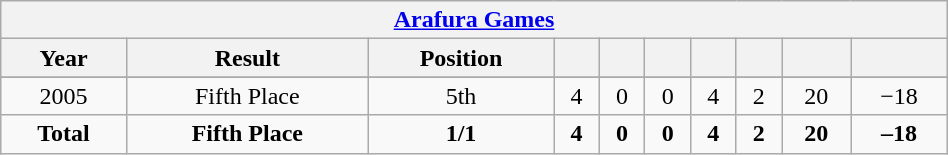<table class="wikitable" style="text-align: center; width:50%;">
<tr>
<th colspan=10><a href='#'>Arafura Games</a></th>
</tr>
<tr>
<th>Year</th>
<th>Result</th>
<th>Position</th>
<th></th>
<th></th>
<th></th>
<th></th>
<th></th>
<th></th>
<th></th>
</tr>
<tr>
</tr>
<tr>
</tr>
<tr>
</tr>
<tr>
<td> 2005</td>
<td>Fifth Place</td>
<td>5th</td>
<td>4</td>
<td>0</td>
<td>0</td>
<td>4</td>
<td>2</td>
<td>20</td>
<td>−18</td>
</tr>
<tr>
<td><strong>Total</strong></td>
<td><strong>Fifth Place</strong></td>
<td><strong>1/1</strong></td>
<td><strong>4</strong></td>
<td><strong>0</strong></td>
<td><strong>0</strong></td>
<td><strong>4</strong></td>
<td><strong>2</strong></td>
<td><strong>20</strong></td>
<td><strong>–18</strong></td>
</tr>
</table>
